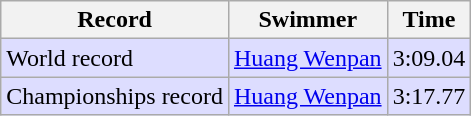<table class="wikitable">
<tr>
<th>Record</th>
<th>Swimmer</th>
<th>Time</th>
</tr>
<tr bgcolor="ddddff">
<td>World record</td>
<td><a href='#'>Huang Wenpan</a> </td>
<td>3:09.04</td>
</tr>
<tr bgcolor="ddddff">
<td>Championships record</td>
<td><a href='#'>Huang Wenpan</a> </td>
<td>3:17.77</td>
</tr>
</table>
